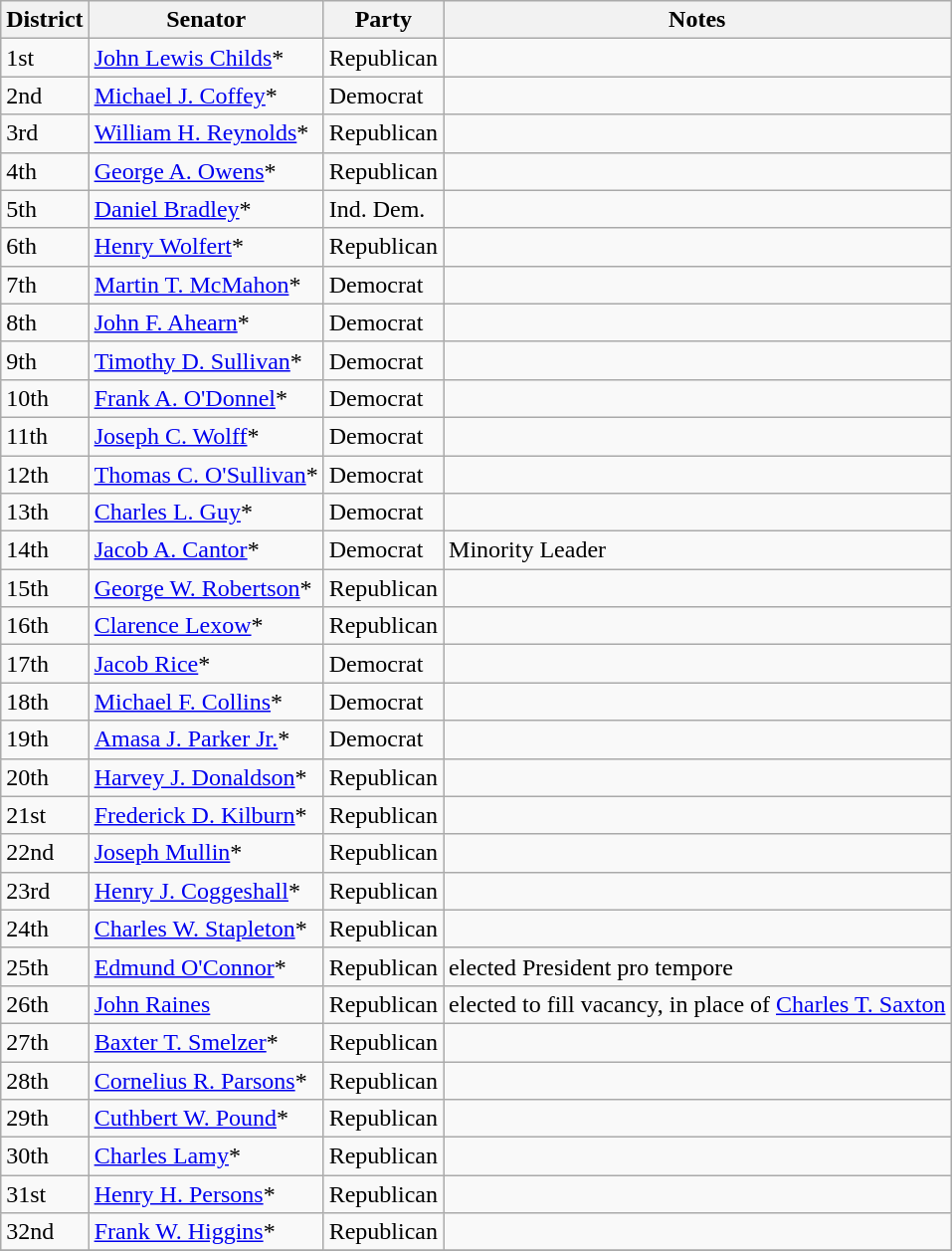<table class=wikitable>
<tr>
<th>District</th>
<th>Senator</th>
<th>Party</th>
<th>Notes</th>
</tr>
<tr>
<td>1st</td>
<td><a href='#'>John Lewis Childs</a>*</td>
<td>Republican</td>
<td></td>
</tr>
<tr>
<td>2nd</td>
<td><a href='#'>Michael J. Coffey</a>*</td>
<td>Democrat</td>
<td></td>
</tr>
<tr>
<td>3rd</td>
<td><a href='#'>William H. Reynolds</a>*</td>
<td>Republican</td>
<td></td>
</tr>
<tr>
<td>4th</td>
<td><a href='#'>George A. Owens</a>*</td>
<td>Republican</td>
<td></td>
</tr>
<tr>
<td>5th</td>
<td><a href='#'>Daniel Bradley</a>*</td>
<td>Ind. Dem.</td>
<td></td>
</tr>
<tr>
<td>6th</td>
<td><a href='#'>Henry Wolfert</a>*</td>
<td>Republican</td>
<td></td>
</tr>
<tr>
<td>7th</td>
<td><a href='#'>Martin T. McMahon</a>*</td>
<td>Democrat</td>
<td></td>
</tr>
<tr>
<td>8th</td>
<td><a href='#'>John F. Ahearn</a>*</td>
<td>Democrat</td>
<td></td>
</tr>
<tr>
<td>9th</td>
<td><a href='#'>Timothy D. Sullivan</a>*</td>
<td>Democrat</td>
<td></td>
</tr>
<tr>
<td>10th</td>
<td><a href='#'>Frank A. O'Donnel</a>*</td>
<td>Democrat</td>
<td></td>
</tr>
<tr>
<td>11th</td>
<td><a href='#'>Joseph C. Wolff</a>*</td>
<td>Democrat</td>
<td></td>
</tr>
<tr>
<td>12th</td>
<td><a href='#'>Thomas C. O'Sullivan</a>*</td>
<td>Democrat</td>
<td></td>
</tr>
<tr>
<td>13th</td>
<td><a href='#'>Charles L. Guy</a>*</td>
<td>Democrat</td>
<td></td>
</tr>
<tr>
<td>14th</td>
<td><a href='#'>Jacob A. Cantor</a>*</td>
<td>Democrat</td>
<td>Minority Leader</td>
</tr>
<tr>
<td>15th</td>
<td><a href='#'>George W. Robertson</a>*</td>
<td>Republican</td>
<td></td>
</tr>
<tr>
<td>16th</td>
<td><a href='#'>Clarence Lexow</a>*</td>
<td>Republican</td>
<td></td>
</tr>
<tr>
<td>17th</td>
<td><a href='#'>Jacob Rice</a>*</td>
<td>Democrat</td>
<td></td>
</tr>
<tr>
<td>18th</td>
<td><a href='#'>Michael F. Collins</a>*</td>
<td>Democrat</td>
<td></td>
</tr>
<tr>
<td>19th</td>
<td><a href='#'>Amasa J. Parker Jr.</a>*</td>
<td>Democrat</td>
<td></td>
</tr>
<tr>
<td>20th</td>
<td><a href='#'>Harvey J. Donaldson</a>*</td>
<td>Republican</td>
<td></td>
</tr>
<tr>
<td>21st</td>
<td><a href='#'>Frederick D. Kilburn</a>*</td>
<td>Republican</td>
<td></td>
</tr>
<tr>
<td>22nd</td>
<td><a href='#'>Joseph Mullin</a>*</td>
<td>Republican</td>
<td></td>
</tr>
<tr>
<td>23rd</td>
<td><a href='#'>Henry J. Coggeshall</a>*</td>
<td>Republican</td>
<td></td>
</tr>
<tr>
<td>24th</td>
<td><a href='#'>Charles W. Stapleton</a>*</td>
<td>Republican</td>
<td></td>
</tr>
<tr>
<td>25th</td>
<td><a href='#'>Edmund O'Connor</a>*</td>
<td>Republican</td>
<td>elected President pro tempore</td>
</tr>
<tr>
<td>26th</td>
<td><a href='#'>John Raines</a></td>
<td>Republican</td>
<td>elected to fill vacancy, in place of <a href='#'>Charles T. Saxton</a></td>
</tr>
<tr>
<td>27th</td>
<td><a href='#'>Baxter T. Smelzer</a>*</td>
<td>Republican</td>
<td></td>
</tr>
<tr>
<td>28th</td>
<td><a href='#'>Cornelius R. Parsons</a>*</td>
<td>Republican</td>
<td></td>
</tr>
<tr>
<td>29th</td>
<td><a href='#'>Cuthbert W. Pound</a>*</td>
<td>Republican</td>
<td></td>
</tr>
<tr>
<td>30th</td>
<td><a href='#'>Charles Lamy</a>*</td>
<td>Republican</td>
<td></td>
</tr>
<tr>
<td>31st</td>
<td><a href='#'>Henry H. Persons</a>*</td>
<td>Republican</td>
<td></td>
</tr>
<tr>
<td>32nd</td>
<td><a href='#'>Frank W. Higgins</a>*</td>
<td>Republican</td>
<td></td>
</tr>
<tr>
</tr>
</table>
